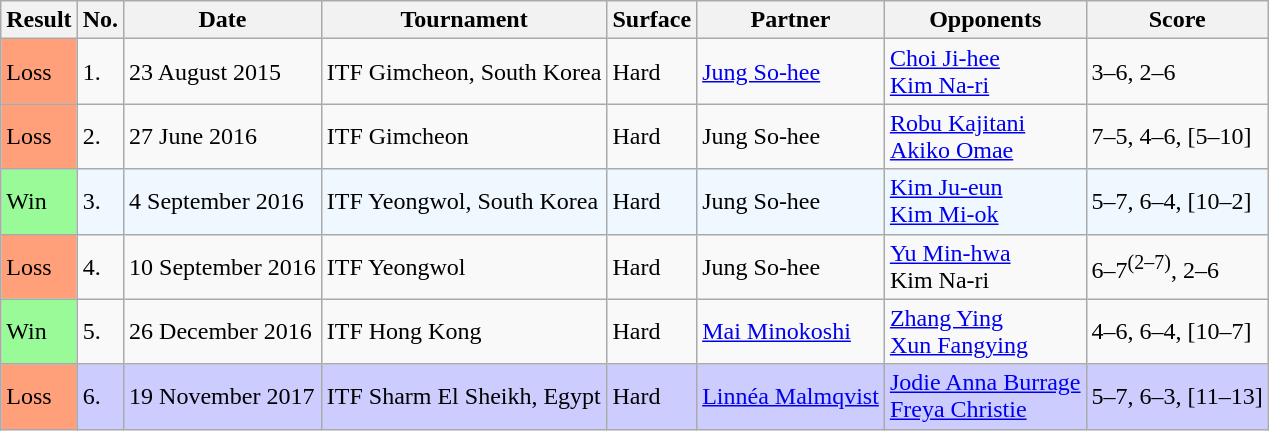<table class="sortable wikitable">
<tr>
<th>Result</th>
<th>No.</th>
<th>Date</th>
<th>Tournament</th>
<th>Surface</th>
<th>Partner</th>
<th>Opponents</th>
<th class="unsortable">Score</th>
</tr>
<tr>
<td style="background:#ffa07a;">Loss</td>
<td>1.</td>
<td>23 August 2015</td>
<td>ITF Gimcheon, South Korea</td>
<td>Hard</td>
<td> <a href='#'>Jung So-hee</a></td>
<td> <a href='#'>Choi Ji-hee</a> <br>  <a href='#'>Kim Na-ri</a></td>
<td>3–6, 2–6</td>
</tr>
<tr>
<td style="background:#ffa07a;">Loss</td>
<td>2.</td>
<td>27 June 2016</td>
<td>ITF Gimcheon</td>
<td>Hard</td>
<td> Jung So-hee</td>
<td> <a href='#'>Robu Kajitani</a> <br>  <a href='#'>Akiko Omae</a></td>
<td>7–5, 4–6, [5–10]</td>
</tr>
<tr style="background:#f0f8ff;">
<td style="background:#98fb98;">Win</td>
<td>3.</td>
<td>4 September 2016</td>
<td>ITF Yeongwol, South Korea</td>
<td>Hard</td>
<td> Jung So-hee</td>
<td> <a href='#'>Kim Ju-eun</a> <br>  <a href='#'>Kim Mi-ok</a></td>
<td>5–7, 6–4, [10–2]</td>
</tr>
<tr>
<td style="background:#ffa07a;">Loss</td>
<td>4.</td>
<td>10 September 2016</td>
<td>ITF Yeongwol</td>
<td>Hard</td>
<td> Jung So-hee</td>
<td> <a href='#'>Yu Min-hwa</a> <br>  Kim Na-ri</td>
<td>6–7<sup>(2–7)</sup>, 2–6</td>
</tr>
<tr>
<td style="background:#98fb98;">Win</td>
<td>5.</td>
<td>26 December 2016</td>
<td>ITF Hong Kong</td>
<td>Hard</td>
<td> <a href='#'>Mai Minokoshi</a></td>
<td> <a href='#'>Zhang Ying</a> <br>  <a href='#'>Xun Fangying</a></td>
<td>4–6, 6–4, [10–7]</td>
</tr>
<tr style="background:#ccccff;">
<td style="background:#ffa07a;">Loss</td>
<td>6.</td>
<td>19 November 2017</td>
<td>ITF Sharm El Sheikh, Egypt</td>
<td>Hard</td>
<td> <a href='#'>Linnéa Malmqvist</a></td>
<td> <a href='#'>Jodie Anna Burrage</a> <br>  <a href='#'>Freya Christie</a></td>
<td>5–7, 6–3, [11–13]</td>
</tr>
</table>
